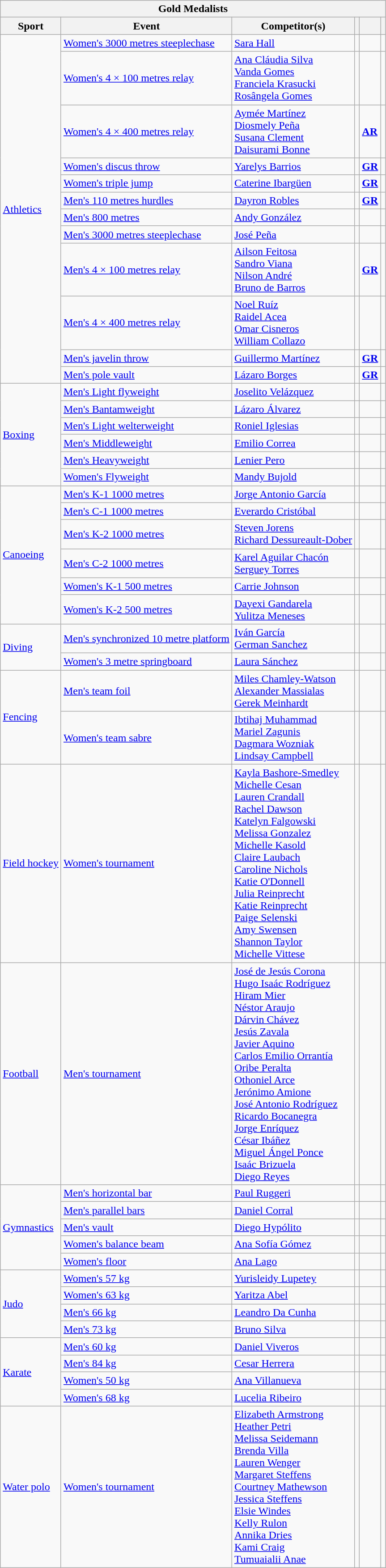<table class="wikitable">
<tr>
<th colspan="14">Gold Medalists</th>
</tr>
<tr>
<th>Sport</th>
<th>Event</th>
<th>Competitor(s)</th>
<th></th>
<th></th>
<th></th>
</tr>
<tr>
<td rowspan="12"><a href='#'>Athletics</a></td>
<td><a href='#'>Women's 3000 metres steeplechase</a></td>
<td><a href='#'>Sara Hall</a></td>
<td></td>
<td></td>
<td></td>
</tr>
<tr>
<td><a href='#'>Women's 4 × 100 metres relay</a></td>
<td><a href='#'>Ana Cláudia Silva</a><br><a href='#'>Vanda Gomes</a><br><a href='#'>Franciela Krasucki</a><br><a href='#'>Rosângela Gomes</a></td>
<td></td>
<td></td>
<td></td>
</tr>
<tr>
<td><a href='#'>Women's 4 × 400 metres relay</a></td>
<td><a href='#'>Aymée Martínez</a><br><a href='#'>Diosmely Peña</a><br><a href='#'>Susana Clement</a><br><a href='#'>Daisurami Bonne</a></td>
<td></td>
<td><strong><a href='#'>AR</a></strong></td>
<td></td>
</tr>
<tr>
<td><a href='#'>Women's discus throw</a></td>
<td><a href='#'>Yarelys Barrios</a></td>
<td></td>
<td><strong><a href='#'>GR</a></strong></td>
<td></td>
</tr>
<tr>
<td><a href='#'>Women's triple jump</a></td>
<td><a href='#'>Caterine Ibargüen</a></td>
<td></td>
<td><strong><a href='#'>GR</a></strong></td>
<td></td>
</tr>
<tr>
<td><a href='#'>Men's 110 metres hurdles</a></td>
<td><a href='#'>Dayron Robles</a></td>
<td></td>
<td><strong><a href='#'>GR</a></strong></td>
<td></td>
</tr>
<tr>
<td><a href='#'>Men's 800 metres</a></td>
<td><a href='#'>Andy González</a></td>
<td></td>
<td></td>
<td></td>
</tr>
<tr>
<td><a href='#'>Men's 3000 metres steeplechase</a></td>
<td><a href='#'>José Peña</a></td>
<td></td>
<td></td>
<td></td>
</tr>
<tr>
<td><a href='#'>Men's 4 × 100 metres relay</a></td>
<td><a href='#'>Ailson Feitosa</a><br><a href='#'>Sandro Viana</a><br><a href='#'>Nilson André</a><br><a href='#'>Bruno de Barros</a></td>
<td></td>
<td><strong><a href='#'>GR</a></strong></td>
<td></td>
</tr>
<tr>
<td><a href='#'>Men's 4 × 400 metres relay</a></td>
<td><a href='#'>Noel Ruíz</a><br><a href='#'>Raidel Acea</a><br><a href='#'>Omar Cisneros</a><br><a href='#'>William Collazo</a></td>
<td></td>
<td></td>
<td></td>
</tr>
<tr>
<td><a href='#'>Men's javelin throw</a></td>
<td><a href='#'>Guillermo Martínez</a></td>
<td></td>
<td><strong><a href='#'>GR</a></strong></td>
<td></td>
</tr>
<tr>
<td><a href='#'>Men's pole vault</a></td>
<td><a href='#'>Lázaro Borges</a></td>
<td></td>
<td><strong><a href='#'>GR</a></strong></td>
<td></td>
</tr>
<tr>
<td rowspan="6"><a href='#'>Boxing</a></td>
<td><a href='#'>Men's Light flyweight</a></td>
<td><a href='#'>Joselito Velázquez</a></td>
<td></td>
<td></td>
<td></td>
</tr>
<tr>
<td><a href='#'>Men's Bantamweight</a></td>
<td><a href='#'>Lázaro Álvarez</a></td>
<td></td>
<td></td>
<td></td>
</tr>
<tr>
<td><a href='#'>Men's Light welterweight</a></td>
<td><a href='#'>Roniel Iglesias</a></td>
<td></td>
<td></td>
<td></td>
</tr>
<tr>
<td><a href='#'>Men's Middleweight</a></td>
<td><a href='#'>Emilio Correa</a></td>
<td></td>
<td></td>
<td></td>
</tr>
<tr>
<td><a href='#'>Men's Heavyweight</a></td>
<td><a href='#'>Lenier Pero</a></td>
<td></td>
<td></td>
<td></td>
</tr>
<tr>
<td><a href='#'>Women's Flyweight</a></td>
<td><a href='#'>Mandy Bujold</a></td>
<td></td>
<td></td>
<td></td>
</tr>
<tr>
<td rowspan="6"><a href='#'>Canoeing</a></td>
<td><a href='#'>Men's K-1 1000 metres</a></td>
<td><a href='#'>Jorge Antonio García</a></td>
<td></td>
<td></td>
<td></td>
</tr>
<tr>
<td><a href='#'>Men's C-1 1000 metres</a></td>
<td><a href='#'>Everardo Cristóbal</a></td>
<td></td>
<td></td>
<td></td>
</tr>
<tr>
<td><a href='#'>Men's K-2 1000 metres</a></td>
<td><a href='#'>Steven Jorens</a><br><a href='#'>Richard Dessureault-Dober</a></td>
<td></td>
<td></td>
<td></td>
</tr>
<tr>
<td><a href='#'>Men's C-2 1000 metres</a></td>
<td><a href='#'>Karel Aguilar Chacón</a><br><a href='#'>Serguey Torres</a></td>
<td></td>
<td></td>
<td></td>
</tr>
<tr>
<td><a href='#'>Women's K-1 500 metres</a></td>
<td><a href='#'>Carrie Johnson</a></td>
<td></td>
<td></td>
<td></td>
</tr>
<tr>
<td><a href='#'>Women's K-2 500 metres</a></td>
<td><a href='#'>Dayexi Gandarela</a><br><a href='#'>Yulitza Meneses</a></td>
<td></td>
<td></td>
<td></td>
</tr>
<tr>
<td rowspan="2"><a href='#'>Diving</a></td>
<td><a href='#'>Men's synchronized 10 metre platform</a></td>
<td><a href='#'>Iván García</a><br><a href='#'>German Sanchez</a></td>
<td></td>
<td></td>
<td></td>
</tr>
<tr>
<td><a href='#'>Women's 3 metre springboard</a></td>
<td><a href='#'>Laura Sánchez</a></td>
<td></td>
<td></td>
<td></td>
</tr>
<tr>
<td rowspan="2"><a href='#'>Fencing</a></td>
<td><a href='#'>Men's team foil</a></td>
<td><a href='#'>Miles Chamley-Watson</a><br><a href='#'>Alexander Massialas</a><br><a href='#'>Gerek Meinhardt</a></td>
<td></td>
<td></td>
<td></td>
</tr>
<tr>
<td><a href='#'>Women's team sabre</a></td>
<td><a href='#'>Ibtihaj Muhammad</a><br><a href='#'>Mariel Zagunis</a><br><a href='#'>Dagmara Wozniak</a><br><a href='#'>Lindsay Campbell</a></td>
<td></td>
<td></td>
<td></td>
</tr>
<tr>
<td><a href='#'>Field hockey</a></td>
<td><a href='#'>Women's tournament</a></td>
<td><a href='#'>Kayla Bashore-Smedley</a><br><a href='#'>Michelle Cesan</a><br><a href='#'>Lauren Crandall</a><br><a href='#'>Rachel Dawson</a><br><a href='#'>Katelyn Falgowski</a><br><a href='#'>Melissa Gonzalez</a><br><a href='#'>Michelle Kasold</a><br><a href='#'>Claire Laubach</a><br><a href='#'>Caroline Nichols</a><br><a href='#'>Katie O'Donnell</a><br><a href='#'>Julia Reinprecht</a><br><a href='#'>Katie Reinprecht</a><br><a href='#'>Paige Selenski</a><br><a href='#'>Amy Swensen</a><br><a href='#'>Shannon Taylor</a><br><a href='#'>Michelle Vittese</a></td>
<td></td>
<td></td>
<td></td>
</tr>
<tr>
<td><a href='#'>Football</a></td>
<td><a href='#'>Men's tournament</a></td>
<td><a href='#'>José de Jesús Corona</a><br><a href='#'>Hugo Isaác Rodríguez</a><br><a href='#'>Hiram Mier</a><br><a href='#'>Néstor Araujo</a><br><a href='#'>Dárvin Chávez</a><br><a href='#'>Jesús Zavala</a><br><a href='#'>Javier Aquino</a><br><a href='#'>Carlos Emilio Orrantía</a><br><a href='#'>Oribe Peralta</a><br><a href='#'>Othoniel Arce</a><br><a href='#'>Jerónimo Amione</a><br><a href='#'>José Antonio Rodríguez</a><br><a href='#'>Ricardo Bocanegra</a><br><a href='#'>Jorge Enríquez</a><br><a href='#'>César Ibáñez</a><br><a href='#'>Miguel Ángel Ponce</a><br><a href='#'>Isaác Brizuela</a><br><a href='#'>Diego Reyes</a></td>
<td></td>
<td></td>
<td></td>
</tr>
<tr>
<td rowspan="5"><a href='#'>Gymnastics</a></td>
<td><a href='#'>Men's horizontal bar</a></td>
<td><a href='#'>Paul Ruggeri</a></td>
<td></td>
<td></td>
<td></td>
</tr>
<tr>
<td><a href='#'>Men's parallel bars</a></td>
<td><a href='#'>Daniel Corral</a></td>
<td></td>
<td></td>
<td></td>
</tr>
<tr>
<td><a href='#'>Men's vault</a></td>
<td><a href='#'>Diego Hypólito</a></td>
<td></td>
<td></td>
<td></td>
</tr>
<tr>
<td><a href='#'>Women's balance beam</a></td>
<td><a href='#'>Ana Sofía Gómez</a></td>
<td></td>
<td></td>
<td></td>
</tr>
<tr>
<td><a href='#'>Women's floor</a></td>
<td><a href='#'>Ana Lago</a></td>
<td></td>
<td></td>
<td></td>
</tr>
<tr>
<td rowspan="4"><a href='#'>Judo</a></td>
<td><a href='#'>Women's 57 kg</a></td>
<td><a href='#'>Yurisleidy Lupetey</a></td>
<td></td>
<td></td>
<td></td>
</tr>
<tr>
<td><a href='#'>Women's 63 kg</a></td>
<td><a href='#'>Yaritza Abel</a></td>
<td></td>
<td></td>
<td></td>
</tr>
<tr>
<td><a href='#'>Men's 66 kg</a></td>
<td><a href='#'>Leandro Da Cunha</a></td>
<td></td>
<td></td>
<td></td>
</tr>
<tr>
<td><a href='#'>Men's 73 kg</a></td>
<td><a href='#'>Bruno Silva</a></td>
<td></td>
<td></td>
<td></td>
</tr>
<tr>
<td rowspan="4"><a href='#'>Karate</a></td>
<td><a href='#'>Men's 60 kg</a></td>
<td><a href='#'>Daniel Viveros</a></td>
<td></td>
<td></td>
<td></td>
</tr>
<tr>
<td><a href='#'>Men's 84 kg</a></td>
<td><a href='#'>Cesar Herrera</a></td>
<td></td>
<td></td>
<td></td>
</tr>
<tr>
<td><a href='#'>Women's 50 kg</a></td>
<td><a href='#'>Ana Villanueva</a></td>
<td></td>
<td></td>
<td></td>
</tr>
<tr>
<td><a href='#'>Women's 68 kg</a></td>
<td><a href='#'>Lucelia Ribeiro</a></td>
<td></td>
<td></td>
<td></td>
</tr>
<tr>
<td><a href='#'>Water polo</a></td>
<td><a href='#'>Women's tournament</a></td>
<td><a href='#'>Elizabeth Armstrong</a><br><a href='#'>Heather Petri</a><br><a href='#'>Melissa Seidemann</a><br><a href='#'>Brenda Villa</a><br><a href='#'>Lauren Wenger</a><br><a href='#'>Margaret Steffens</a><br><a href='#'>Courtney Mathewson</a><br><a href='#'>Jessica Steffens</a><br><a href='#'>Elsie Windes</a><br><a href='#'>Kelly Rulon</a><br><a href='#'>Annika Dries</a><br><a href='#'>Kami Craig</a><br><a href='#'>Tumuaialii Anae</a></td>
<td></td>
<td></td>
<td></td>
</tr>
</table>
